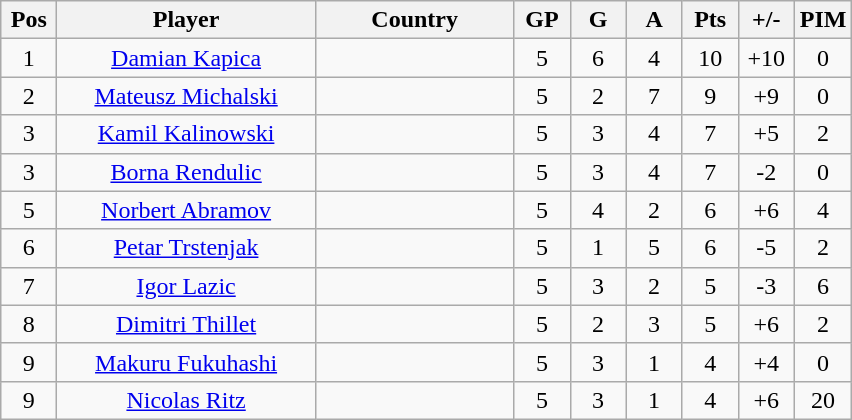<table class="wikitable sortable" style="text-align: center;">
<tr>
<th width=30>Pos</th>
<th width=165>Player</th>
<th width=125>Country</th>
<th width=30>GP</th>
<th width=30>G</th>
<th width=30>A</th>
<th width=30>Pts</th>
<th width=30>+/-</th>
<th width=30>PIM</th>
</tr>
<tr>
<td>1</td>
<td><a href='#'>Damian Kapica</a></td>
<td></td>
<td>5</td>
<td>6</td>
<td>4</td>
<td>10</td>
<td>+10</td>
<td>0</td>
</tr>
<tr>
<td>2</td>
<td><a href='#'>Mateusz Michalski</a></td>
<td></td>
<td>5</td>
<td>2</td>
<td>7</td>
<td>9</td>
<td>+9</td>
<td>0</td>
</tr>
<tr>
<td>3</td>
<td><a href='#'>Kamil Kalinowski</a></td>
<td></td>
<td>5</td>
<td>3</td>
<td>4</td>
<td>7</td>
<td>+5</td>
<td>2</td>
</tr>
<tr>
<td>3</td>
<td><a href='#'>Borna Rendulic</a></td>
<td></td>
<td>5</td>
<td>3</td>
<td>4</td>
<td>7</td>
<td>-2</td>
<td>0</td>
</tr>
<tr>
<td>5</td>
<td><a href='#'>Norbert Abramov</a></td>
<td></td>
<td>5</td>
<td>4</td>
<td>2</td>
<td>6</td>
<td>+6</td>
<td>4</td>
</tr>
<tr>
<td>6</td>
<td><a href='#'>Petar Trstenjak</a></td>
<td></td>
<td>5</td>
<td>1</td>
<td>5</td>
<td>6</td>
<td>-5</td>
<td>2</td>
</tr>
<tr>
<td>7</td>
<td><a href='#'>Igor Lazic</a></td>
<td></td>
<td>5</td>
<td>3</td>
<td>2</td>
<td>5</td>
<td>-3</td>
<td>6</td>
</tr>
<tr>
<td>8</td>
<td><a href='#'>Dimitri Thillet</a></td>
<td></td>
<td>5</td>
<td>2</td>
<td>3</td>
<td>5</td>
<td>+6</td>
<td>2</td>
</tr>
<tr>
<td>9</td>
<td><a href='#'>Makuru Fukuhashi</a></td>
<td></td>
<td>5</td>
<td>3</td>
<td>1</td>
<td>4</td>
<td>+4</td>
<td>0</td>
</tr>
<tr>
<td>9</td>
<td><a href='#'>Nicolas Ritz</a></td>
<td></td>
<td>5</td>
<td>3</td>
<td>1</td>
<td>4</td>
<td>+6</td>
<td>20</td>
</tr>
</table>
